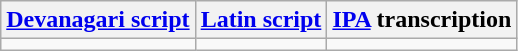<table class="wikitable">
<tr>
<th><a href='#'>Devanagari script</a></th>
<th><a href='#'>Latin script</a></th>
<th><a href='#'>IPA</a> transcription</th>
</tr>
<tr style="vertical-align:top; white-space:nowrap; text-align:center;">
<td></td>
<td></td>
<td></td>
</tr>
</table>
